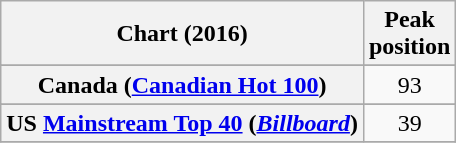<table class="wikitable sortable plainrowheaders" style="text-align:center">
<tr>
<th>Chart (2016)</th>
<th>Peak<br>position</th>
</tr>
<tr>
</tr>
<tr>
</tr>
<tr>
</tr>
<tr>
<th scope="row">Canada (<a href='#'>Canadian Hot 100</a>)</th>
<td>93</td>
</tr>
<tr>
</tr>
<tr>
</tr>
<tr>
</tr>
<tr>
</tr>
<tr>
</tr>
<tr>
</tr>
<tr>
</tr>
<tr>
</tr>
<tr>
</tr>
<tr>
</tr>
<tr>
</tr>
<tr>
</tr>
<tr>
</tr>
<tr>
<th scope="row">US <a href='#'>Mainstream Top 40</a> (<em><a href='#'>Billboard</a></em>)</th>
<td>39</td>
</tr>
<tr>
</tr>
</table>
